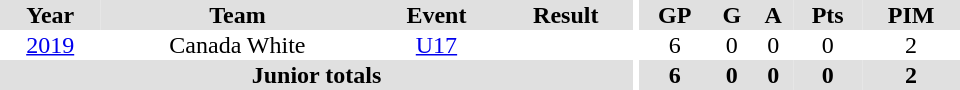<table border="0" cellpadding="1" cellspacing="0" ID="Table3" style="text-align:center; width:40em">
<tr ALIGN="center" bgcolor="#e0e0e0">
<th>Year</th>
<th>Team</th>
<th>Event</th>
<th>Result</th>
<th rowspan="99" bgcolor="#ffffff"></th>
<th>GP</th>
<th>G</th>
<th>A</th>
<th>Pts</th>
<th>PIM</th>
</tr>
<tr>
<td><a href='#'>2019</a></td>
<td>Canada White</td>
<td><a href='#'>U17</a></td>
<td></td>
<td>6</td>
<td>0</td>
<td>0</td>
<td>0</td>
<td>2</td>
</tr>
<tr bgcolor="#e0e0e0">
<th colspan="4">Junior totals</th>
<th>6</th>
<th>0</th>
<th>0</th>
<th>0</th>
<th>2</th>
</tr>
</table>
